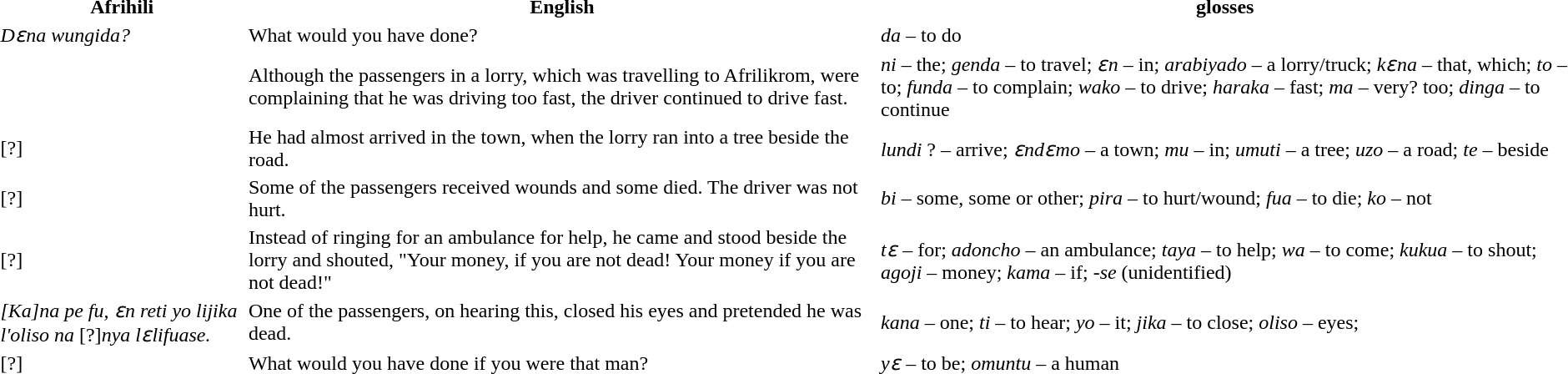<table>
<tr>
<th>Afrihili</th>
<th>English</th>
<th>glosses</th>
</tr>
<tr>
<td><em>Dɛna wungida?</em></td>
<td>What would you have done?</td>
<td><em>da</em> – to do</td>
</tr>
<tr>
<td></td>
<td>Although the passengers in a lorry, which was travelling to Afrilikrom, were complaining that he was driving too fast, the driver continued to drive fast.</td>
<td><em>ni</em> – the; <em>genda</em> – to travel; <em>ɛn</em> – in; <em>arabiyado</em> – a lorry/truck; <em>kɛna</em> – that, which; <em>to</em> – to; <em>funda</em> – to complain; <em>wako</em> – to drive; <em>haraka</em> – fast; <em>ma</em> – very? too; <em>dinga</em> – to continue</td>
<td></td>
</tr>
<tr>
<td>[?]</td>
<td>He had almost arrived in the town, when the lorry ran into a tree beside the road.</td>
<td><em>lundi</em> ? – arrive; <em>ɛndɛmo</em> – a town; <em>mu</em> – in; <em>umuti</em> – a tree; <em>uzo</em> – a road; <em>te</em> – beside</td>
</tr>
<tr>
<td>[?]</td>
<td>Some of the passengers received wounds and some died. The driver was not hurt.</td>
<td><em>bi</em> – some, some or other; <em>pira</em> – to hurt/wound; <em>fua</em> – to die; <em>ko</em> – not</td>
</tr>
<tr>
<td>[?]</td>
<td>Instead of ringing for an ambulance for help, he came and stood beside the lorry and shouted, "Your money, if you are not dead! Your money if you are not dead!"</td>
<td><em>tɛ</em> – for; <em>adoncho</em> – an ambulance; <em>taya</em> – to help; <em>wa</em> – to come; <em>kukua</em> – to shout; <em>agoji</em> – money; <em>kama</em> – if; <em>-se</em> (unidentified)</td>
</tr>
<tr>
<td><em>[Ka]na pe fu, ɛn reti yo lijika l'oliso na </em>[?]<em>nya lɛlifuase.</em></td>
<td>One of the passengers, on hearing this, closed his eyes and pretended he was dead.</td>
<td><em>kana</em> – one; <em>ti</em> – to hear; <em>yo</em> – it; <em>jika</em> – to close; <em>oliso</em> – eyes;</td>
</tr>
<tr>
<td>[?]</td>
<td>What would you have done if you were that man?</td>
<td><em>yɛ</em> – to be; <em>omuntu</em> – a human</td>
</tr>
</table>
